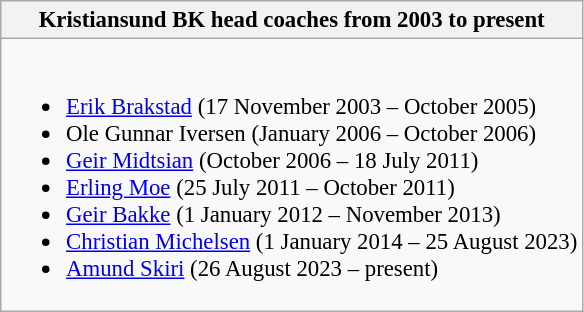<table class="wikitable centre" style="font-size:95%">
<tr>
<th scope=col colspan=1 align=center>Kristiansund BK head coaches from 2003 to present</th>
</tr>
<tr style="vertical-align: top;">
<td><br><ul><li> <a href='#'>Erik Brakstad</a> (17 November 2003 – October 2005)</li><li> Ole Gunnar Iversen (January 2006 – October 2006)</li><li> <a href='#'>Geir Midtsian</a> (October 2006 – 18 July 2011)</li><li> <a href='#'>Erling Moe</a> (25 July 2011 – October 2011)</li><li> <a href='#'>Geir Bakke</a> (1 January 2012 – November 2013)</li><li> <a href='#'>Christian Michelsen</a> (1 January 2014 – 25 August 2023)</li><li> <a href='#'>Amund Skiri</a> (26 August 2023 – present)</li></ul></td>
</tr>
</table>
